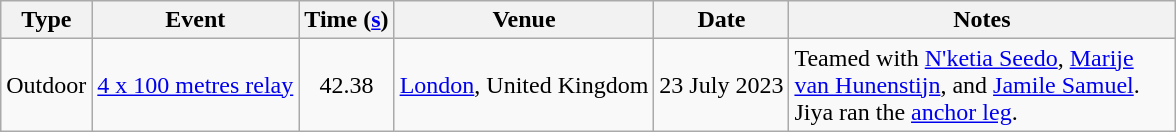<table class="wikitable plainrowheaders">
<tr>
<th scope="col">Type</th>
<th scope="col">Event</th>
<th scope="col">Time (<a href='#'>s</a>)</th>
<th scope="col">Venue</th>
<th scope="col">Date</th>
<th scope="col" style="width:250px;">Notes</th>
</tr>
<tr>
<td style="text-align:center;">Outdoor</td>
<td><a href='#'>4 x 100 metres relay</a></td>
<td style="text-align:center;">42.38</td>
<td><a href='#'>London</a>, United Kingdom</td>
<td>23 July 2023</td>
<td>Teamed with <a href='#'>N'ketia Seedo</a>, <a href='#'>Marije van Hunenstijn</a>, and <a href='#'>Jamile Samuel</a>. Jiya ran the <a href='#'>anchor leg</a>.</td>
</tr>
</table>
